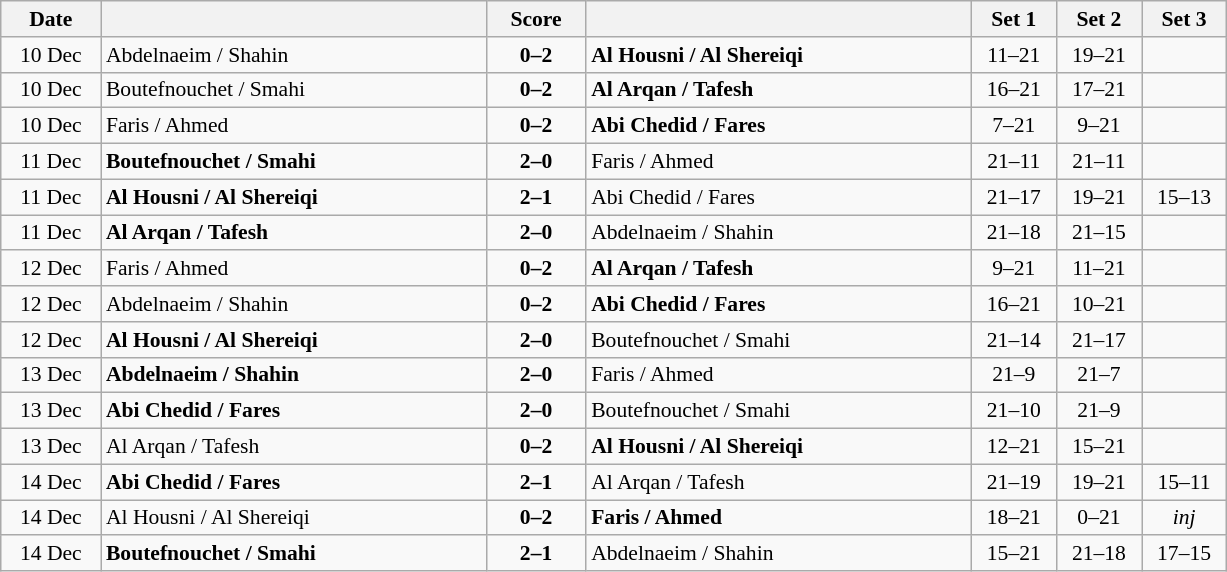<table class="wikitable" style="text-align: center; font-size:90% ">
<tr>
<th width="60">Date</th>
<th align="right" width="250"></th>
<th width="60">Score</th>
<th align="left" width="250"></th>
<th width="50">Set 1</th>
<th width="50">Set 2</th>
<th width="50">Set 3</th>
</tr>
<tr>
<td>10 Dec</td>
<td align=left> Abdelnaeim / Shahin</td>
<td align=center><strong>0–2</strong></td>
<td align=left> <strong>Al Housni / Al Shereiqi</strong></td>
<td>11–21</td>
<td>19–21</td>
<td></td>
</tr>
<tr>
<td>10 Dec</td>
<td align=left> Boutefnouchet / Smahi</td>
<td align=center><strong>0–2</strong></td>
<td align=left> <strong>Al Arqan / Tafesh</strong></td>
<td>16–21</td>
<td>17–21</td>
<td></td>
</tr>
<tr>
<td>10 Dec</td>
<td align=left> Faris / Ahmed</td>
<td align=center><strong>0–2</strong></td>
<td align=left> <strong>Abi Chedid / Fares</strong></td>
<td>7–21</td>
<td>9–21</td>
<td></td>
</tr>
<tr>
<td>11 Dec</td>
<td align=left> <strong>Boutefnouchet / Smahi</strong></td>
<td align=center><strong>2–0</strong></td>
<td align=left> Faris / Ahmed</td>
<td>21–11</td>
<td>21–11</td>
<td></td>
</tr>
<tr>
<td>11 Dec</td>
<td align=left> <strong>Al Housni / Al Shereiqi</strong></td>
<td align=center><strong>2–1</strong></td>
<td align=left> Abi Chedid / Fares</td>
<td>21–17</td>
<td>19–21</td>
<td>15–13</td>
</tr>
<tr>
<td>11 Dec</td>
<td align=left> <strong>Al Arqan / Tafesh</strong></td>
<td align=center><strong>2–0</strong></td>
<td align=left> Abdelnaeim / Shahin</td>
<td>21–18</td>
<td>21–15</td>
<td></td>
</tr>
<tr>
<td>12 Dec</td>
<td align=left> Faris / Ahmed</td>
<td align=center><strong>0–2</strong></td>
<td align=left> <strong>Al Arqan / Tafesh</strong></td>
<td>9–21</td>
<td>11–21</td>
<td></td>
</tr>
<tr>
<td>12 Dec</td>
<td align=left> Abdelnaeim / Shahin</td>
<td align=center><strong>0–2</strong></td>
<td align=left> <strong>Abi Chedid / Fares</strong></td>
<td>16–21</td>
<td>10–21</td>
<td></td>
</tr>
<tr>
<td>12 Dec</td>
<td align=left> <strong>Al Housni / Al Shereiqi</strong></td>
<td align=center><strong>2–0</strong></td>
<td align=left> Boutefnouchet / Smahi</td>
<td>21–14</td>
<td>21–17</td>
<td></td>
</tr>
<tr>
<td>13 Dec</td>
<td align=left> <strong>Abdelnaeim / Shahin</strong></td>
<td align=center><strong>2–0</strong></td>
<td align=left> Faris / Ahmed</td>
<td>21–9</td>
<td>21–7</td>
<td></td>
</tr>
<tr>
<td>13 Dec</td>
<td align=left> <strong>Abi Chedid / Fares</strong></td>
<td align=center><strong>2–0</strong></td>
<td align=left> Boutefnouchet / Smahi</td>
<td>21–10</td>
<td>21–9</td>
<td></td>
</tr>
<tr>
<td>13 Dec</td>
<td align=left> Al Arqan / Tafesh</td>
<td align=center><strong>0–2</strong></td>
<td align=left> <strong>Al Housni / Al Shereiqi</strong></td>
<td>12–21</td>
<td>15–21</td>
<td></td>
</tr>
<tr>
<td>14 Dec</td>
<td align=left> <strong>Abi Chedid / Fares</strong></td>
<td align=center><strong>2–1</strong></td>
<td align=left> Al Arqan / Tafesh</td>
<td>21–19</td>
<td>19–21</td>
<td>15–11</td>
</tr>
<tr>
<td>14 Dec</td>
<td align=left> Al Housni / Al Shereiqi</td>
<td align=center><strong>0–2</strong></td>
<td align=left> <strong>Faris / Ahmed</strong></td>
<td>18–21</td>
<td>0–21</td>
<td><em>inj</em></td>
</tr>
<tr>
<td>14 Dec</td>
<td align=left> <strong>Boutefnouchet / Smahi</strong></td>
<td align=center><strong>2–1</strong></td>
<td align=left> Abdelnaeim / Shahin</td>
<td>15–21</td>
<td>21–18</td>
<td>17–15</td>
</tr>
</table>
